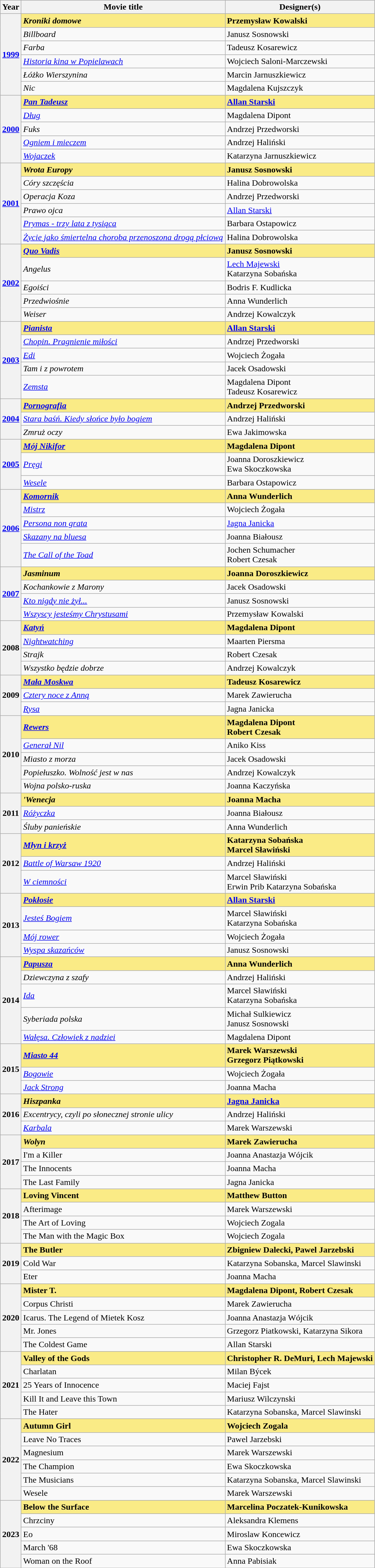<table class="wikitable">
<tr>
<th>Year</th>
<th>Movie title</th>
<th>Designer(s)</th>
</tr>
<tr>
<th rowspan="6"><a href='#'>1999</a></th>
<td style="background:#FAEB86;"><strong><em>Kroniki domowe</em></strong></td>
<td style="background:#FAEB86;"><strong>Przemysław Kowalski</strong></td>
</tr>
<tr>
<td><em>Billboard</em></td>
<td>Janusz Sosnowski</td>
</tr>
<tr>
<td><em>Farba</em></td>
<td>Tadeusz Kosarewicz</td>
</tr>
<tr>
<td><em><a href='#'>Historia kina w Popielawach</a></em></td>
<td>Wojciech Saloni-Marczewski</td>
</tr>
<tr>
<td><em>Łóżko Wierszynina</em></td>
<td>Marcin Jarnuszkiewicz</td>
</tr>
<tr>
<td><em>Nic</em></td>
<td>Magdalena Kujszczyk</td>
</tr>
<tr>
<th rowspan="5"><a href='#'>2000</a></th>
<td style="background:#FAEB86;"><em><a href='#'><strong>Pan Tadeusz</strong></a></em></td>
<td style="background:#FAEB86;"><strong><a href='#'>Allan Starski</a></strong></td>
</tr>
<tr>
<td><em><a href='#'>Dług</a></em></td>
<td>Magdalena Dipont</td>
</tr>
<tr>
<td><em>Fuks</em></td>
<td>Andrzej Przedworski</td>
</tr>
<tr>
<td><em><a href='#'>Ogniem i mieczem</a></em></td>
<td>Andrzej Haliński</td>
</tr>
<tr>
<td><em><a href='#'>Wojaczek</a></em></td>
<td>Katarzyna Jarnuszkiewicz</td>
</tr>
<tr>
<th rowspan="6"><a href='#'>2001</a></th>
<td style="background:#FAEB86;"><strong><em>Wrota Europy</em></strong></td>
<td style="background:#FAEB86;"><strong>Janusz Sosnowski</strong></td>
</tr>
<tr>
<td><em>Córy szczęścia</em></td>
<td>Halina Dobrowolska</td>
</tr>
<tr>
<td><em>Operacja Koza</em></td>
<td>Andrzej Przedworski</td>
</tr>
<tr>
<td><em>Prawo ojca</em></td>
<td><a href='#'>Allan Starski</a></td>
</tr>
<tr>
<td><em><a href='#'>Prymas - trzy lata z tysiąca</a></em></td>
<td>Barbara Ostapowicz</td>
</tr>
<tr>
<td><em><a href='#'>Życie jako śmiertelna choroba przenoszona drogą płciową</a></em></td>
<td>Halina Dobrowolska</td>
</tr>
<tr>
<th rowspan="5"><a href='#'>2002</a></th>
<td style="background:#FAEB86;"><em><a href='#'><strong>Quo Vadis</strong></a></em></td>
<td style="background:#FAEB86;"><strong>Janusz Sosnowski</strong></td>
</tr>
<tr>
<td><em>Angelus</em></td>
<td><a href='#'>Lech Majewski</a><br>Katarzyna Sobańska</td>
</tr>
<tr>
<td><em>Egoiści</em></td>
<td>Bodris F. Kudlicka</td>
</tr>
<tr>
<td><em>Przedwiośnie</em></td>
<td>Anna Wunderlich</td>
</tr>
<tr>
<td><em>Weiser</em></td>
<td>Andrzej Kowalczyk</td>
</tr>
<tr>
<th rowspan="5"><a href='#'>2003</a></th>
<td style="background:#FAEB86;"><em><a href='#'><strong>Pianista</strong></a></em></td>
<td style="background:#FAEB86;"><strong><a href='#'>Allan Starski</a></strong></td>
</tr>
<tr>
<td><em><a href='#'>Chopin. Pragnienie miłości</a></em></td>
<td>Andrzej Przedworski</td>
</tr>
<tr>
<td><em><a href='#'>Edi</a></em></td>
<td>Wojciech Żogała</td>
</tr>
<tr>
<td><em>Tam i z powrotem</em></td>
<td>Jacek Osadowski</td>
</tr>
<tr>
<td><em><a href='#'>Zemsta</a></em></td>
<td>Magdalena Dipont<br>Tadeusz Kosarewicz</td>
</tr>
<tr>
<th rowspan="3"><a href='#'>2004</a></th>
<td style="background:#FAEB86;"><em><a href='#'><strong>Pornografia</strong></a></em></td>
<td style="background:#FAEB86;"><strong>Andrzej Przedworski</strong></td>
</tr>
<tr>
<td><em><a href='#'>Stara baśń. Kiedy słońce było bogiem</a></em></td>
<td>Andrzej Haliński</td>
</tr>
<tr>
<td><em>Zmruż oczy</em></td>
<td>Ewa Jakimowska</td>
</tr>
<tr>
<th rowspan="3"><a href='#'>2005</a></th>
<td style="background:#FAEB86;"><strong><em><a href='#'>Mój Nikifor</a></em></strong></td>
<td style="background:#FAEB86;"><strong>Magdalena Dipont</strong></td>
</tr>
<tr>
<td><em><a href='#'>Pręgi</a></em></td>
<td>Joanna Doroszkiewicz<br>Ewa Skoczkowska</td>
</tr>
<tr>
<td><em><a href='#'>Wesele</a></em></td>
<td>Barbara Ostapowicz</td>
</tr>
<tr>
<th rowspan="5"><a href='#'>2006</a></th>
<td style="background:#FAEB86;"><em><a href='#'><strong>Komornik</strong></a></em></td>
<td style="background:#FAEB86;"><strong>Anna Wunderlich</strong></td>
</tr>
<tr>
<td><em><a href='#'>Mistrz</a></em></td>
<td>Wojciech Żogała</td>
</tr>
<tr>
<td><em><a href='#'>Persona non grata</a></em></td>
<td><a href='#'>Jagna Janicka</a></td>
</tr>
<tr>
<td><em><a href='#'>Skazany na bluesa</a></em></td>
<td>Joanna Białousz</td>
</tr>
<tr>
<td><em><a href='#'>The Call of the Toad</a></em></td>
<td>Jochen Schumacher<br>Robert Czesak</td>
</tr>
<tr>
<th rowspan="4"><a href='#'>2007</a></th>
<td style="background:#FAEB86;"><strong><em>Jasminum</em></strong></td>
<td style="background:#FAEB86;"><strong>Joanna Doroszkiewicz</strong></td>
</tr>
<tr>
<td><em>Kochankowie z Marony</em></td>
<td>Jacek Osadowski</td>
</tr>
<tr>
<td><em><a href='#'>Kto nigdy nie żył...</a></em></td>
<td>Janusz Sosnowski</td>
</tr>
<tr>
<td><em><a href='#'>Wszyscy jesteśmy Chrystusami</a></em></td>
<td>Przemysław Kowalski</td>
</tr>
<tr>
<th rowspan="4">2008</th>
<td style="background:#FAEB86;"><em><a href='#'><strong>Katyń</strong></a></em></td>
<td style="background:#FAEB86;"><strong>Magdalena Dipont</strong></td>
</tr>
<tr>
<td><em><a href='#'>Nightwatching</a></em></td>
<td>Maarten Piersma</td>
</tr>
<tr>
<td><em>Strajk</em></td>
<td>Robert Czesak</td>
</tr>
<tr>
<td><em>Wszystko będzie dobrze</em></td>
<td>Andrzej Kowalczyk</td>
</tr>
<tr>
<th rowspan="3">2009</th>
<td style="background:#FAEB86;"><em><a href='#'><strong>Mała Moskwa</strong></a></em></td>
<td style="background:#FAEB86;"><strong>Tadeusz Kosarewicz</strong></td>
</tr>
<tr>
<td><em><a href='#'>Cztery noce z Anną</a></em></td>
<td>Marek Zawierucha</td>
</tr>
<tr>
<td><em><a href='#'>Rysa</a></em></td>
<td>Jagna Janicka</td>
</tr>
<tr>
<th rowspan="5">2010</th>
<td style="background:#FAEB86;"><em><a href='#'><strong>Rewers</strong></a></em></td>
<td style="background:#FAEB86;"><strong>Magdalena Dipont</strong><br><strong>Robert Czesak</strong></td>
</tr>
<tr>
<td><em><a href='#'>Generał Nil</a></em></td>
<td>Aniko Kiss</td>
</tr>
<tr>
<td><em>Miasto z morza</em></td>
<td>Jacek Osadowski</td>
</tr>
<tr>
<td><em>Popiełuszko. Wolność jest w nas</em></td>
<td>Andrzej Kowalczyk</td>
</tr>
<tr>
<td><em>Wojna polsko-ruska</em></td>
<td>Joanna Kaczyńska</td>
</tr>
<tr>
<th rowspan="3">2011</th>
<td style="background:#FAEB86;"><strong><em>'Wenecja</em></strong></td>
<td style="background:#FAEB86;"><strong>Joanna Macha</strong></td>
</tr>
<tr>
<td><em><a href='#'>Różyczka</a></em></td>
<td>Joanna Białousz</td>
</tr>
<tr>
<td><em>Śluby panieńskie</em></td>
<td>Anna Wunderlich</td>
</tr>
<tr>
<th rowspan="3">2012</th>
<td style="background:#FAEB86;"><em><a href='#'><strong>Młyn i krzyż</strong></a></em></td>
<td style="background:#FAEB86;"><strong>Katarzyna Sobańska</strong><br><strong>Marcel Sławiński</strong></td>
</tr>
<tr>
<td><em><a href='#'>Battle of Warsaw 1920</a></em></td>
<td>Andrzej Haliński</td>
</tr>
<tr>
<td><em><a href='#'>W ciemności</a></em></td>
<td>Marcel Sławiński<br>Erwin Prib
Katarzyna Sobańska</td>
</tr>
<tr>
<th rowspan="4">2013</th>
<td style="background:#FAEB86;"><em><a href='#'><strong>Pokłosie</strong></a></em></td>
<td style="background:#FAEB86;"><strong><a href='#'>Allan Starski</a></strong></td>
</tr>
<tr>
<td><em><a href='#'>Jesteś Bogiem</a></em></td>
<td>Marcel Sławiński<br>Katarzyna Sobańska</td>
</tr>
<tr>
<td><em><a href='#'>Mój rower</a></em></td>
<td>Wojciech Żogała</td>
</tr>
<tr>
<td><em><a href='#'>Wyspa skazańców</a></em></td>
<td>Janusz Sosnowski</td>
</tr>
<tr>
<th rowspan="5">2014</th>
<td style="background:#FAEB86;"><em><a href='#'><strong>Papusza</strong></a></em></td>
<td style="background:#FAEB86;"><strong>Anna Wunderlich</strong></td>
</tr>
<tr>
<td><em>Dziewczyna z szafy</em></td>
<td>Andrzej Haliński</td>
</tr>
<tr>
<td><em><a href='#'>Ida</a></em></td>
<td>Marcel Sławiński<br>Katarzyna Sobańska</td>
</tr>
<tr>
<td><em>Syberiada polska</em></td>
<td>Michał Sulkiewicz<br>Janusz Sosnowski</td>
</tr>
<tr>
<td><em><a href='#'>Wałęsa. Człowiek z nadziei</a></em></td>
<td>Magdalena Dipont</td>
</tr>
<tr>
<th rowspan="3">2015</th>
<td style="background:#FAEB86;"><strong><em><a href='#'>Miasto 44</a></em></strong></td>
<td style="background:#FAEB86;"><strong>Marek Warszewski</strong><br><strong>Grzegorz Piątkowski</strong></td>
</tr>
<tr>
<td><em><a href='#'>Bogowie</a></em></td>
<td>Wojciech Żogała</td>
</tr>
<tr>
<td><em><a href='#'>Jack Strong</a></em></td>
<td>Joanna Macha</td>
</tr>
<tr>
<th rowspan="3">2016</th>
<td style="background:#FAEB86;"><strong><em>Hiszpanka</em></strong></td>
<td style="background:#FAEB86;"><strong><a href='#'>Jagna Janicka</a></strong></td>
</tr>
<tr>
<td><em>Excentrycy, czyli po słonecznej stronie ulicy</em></td>
<td>Andrzej Haliński</td>
</tr>
<tr>
<td><em><a href='#'>Karbala</a></em></td>
<td>Marek Warszewski</td>
</tr>
<tr>
<th rowspan="4">2017</th>
<td style="background:#FAEB86;"><strong><em>Wolyn</em></strong></td>
<td style="background:#FAEB86;"><strong>Marek Zawierucha</strong></td>
</tr>
<tr>
<td>I'm a Killer</td>
<td>Joanna Anastazja Wójcik</td>
</tr>
<tr>
<td>The Innocents</td>
<td>Joanna Macha</td>
</tr>
<tr>
<td>The Last Family</td>
<td>Jagna Janicka</td>
</tr>
<tr>
<th rowspan="4">2018</th>
<td style="background:#FAEB86;"><strong>Loving Vincent</strong></td>
<td style="background:#FAEB86;"><strong>Matthew Button</strong></td>
</tr>
<tr>
<td>Afterimage</td>
<td>Marek Warszewski</td>
</tr>
<tr>
<td>The Art of Loving</td>
<td>Wojciech Zogala</td>
</tr>
<tr>
<td>The Man with the Magic Box</td>
<td>Wojciech Zogala</td>
</tr>
<tr>
<th rowspan="3">2019</th>
<td style="background:#FAEB86;"><strong>The Butler</strong></td>
<td style="background:#FAEB86;"><strong>Zbigniew Dalecki, Pawel Jarzebski</strong></td>
</tr>
<tr>
<td>Cold War</td>
<td>Katarzyna Sobanska, Marcel Slawinski</td>
</tr>
<tr>
<td>Eter</td>
<td>Joanna Macha</td>
</tr>
<tr>
<th rowspan="5">2020</th>
<td style="background:#FAEB86;"><strong>Mister T.</strong></td>
<td style="background:#FAEB86;"><strong>Magdalena Dipont, Robert Czesak</strong></td>
</tr>
<tr>
<td>Corpus Christi</td>
<td>Marek Zawierucha</td>
</tr>
<tr>
<td>Icarus. The Legend of Mietek Kosz</td>
<td>Joanna Anastazja Wójcik</td>
</tr>
<tr>
<td>Mr. Jones</td>
<td>Grzegorz Piatkowski, Katarzyna Sikora</td>
</tr>
<tr>
<td>The Coldest Game</td>
<td>Allan Starski</td>
</tr>
<tr>
<th rowspan="5">2021</th>
<td style="background:#FAEB86;"><strong>Valley of the Gods</strong></td>
<td style="background:#FAEB86;"><strong>Christopher R. DeMuri, Lech Majewski</strong></td>
</tr>
<tr>
<td>Charlatan</td>
<td>Milan Býcek</td>
</tr>
<tr>
<td>25 Years of Innocence</td>
<td>Maciej Fajst</td>
</tr>
<tr>
<td>Kill It and Leave this Town</td>
<td>Mariusz Wilczynski</td>
</tr>
<tr>
<td>The Hater</td>
<td>Katarzyna Sobanska, Marcel Slawinski</td>
</tr>
<tr>
<th rowspan="6">2022</th>
<td style="background:#FAEB86;"><strong>Autumn Girl</strong></td>
<td style="background:#FAEB86;"><strong>Wojciech Zogala</strong></td>
</tr>
<tr>
<td>Leave No Traces</td>
<td>Pawel Jarzebski</td>
</tr>
<tr>
<td>Magnesium</td>
<td>Marek Warszewski</td>
</tr>
<tr>
<td>The Champion</td>
<td>Ewa Skoczkowska</td>
</tr>
<tr>
<td>The Musicians</td>
<td>Katarzyna Sobanska, Marcel Slawinski</td>
</tr>
<tr>
<td>Wesele</td>
<td>Marek Warszewski</td>
</tr>
<tr>
<th rowspan="5">2023</th>
<td style="background:#FAEB86;"><strong>Below the Surface</strong></td>
<td style="background:#FAEB86;"><strong>Marcelina Poczatek-Kunikowska</strong></td>
</tr>
<tr>
<td>Chrzciny</td>
<td>Aleksandra Klemens</td>
</tr>
<tr>
<td>Eo</td>
<td>Miroslaw Koncewicz</td>
</tr>
<tr>
<td>March '68</td>
<td>Ewa Skoczkowska</td>
</tr>
<tr>
<td>Woman on the Roof</td>
<td>Anna Pabisiak</td>
</tr>
<tr>
</tr>
</table>
